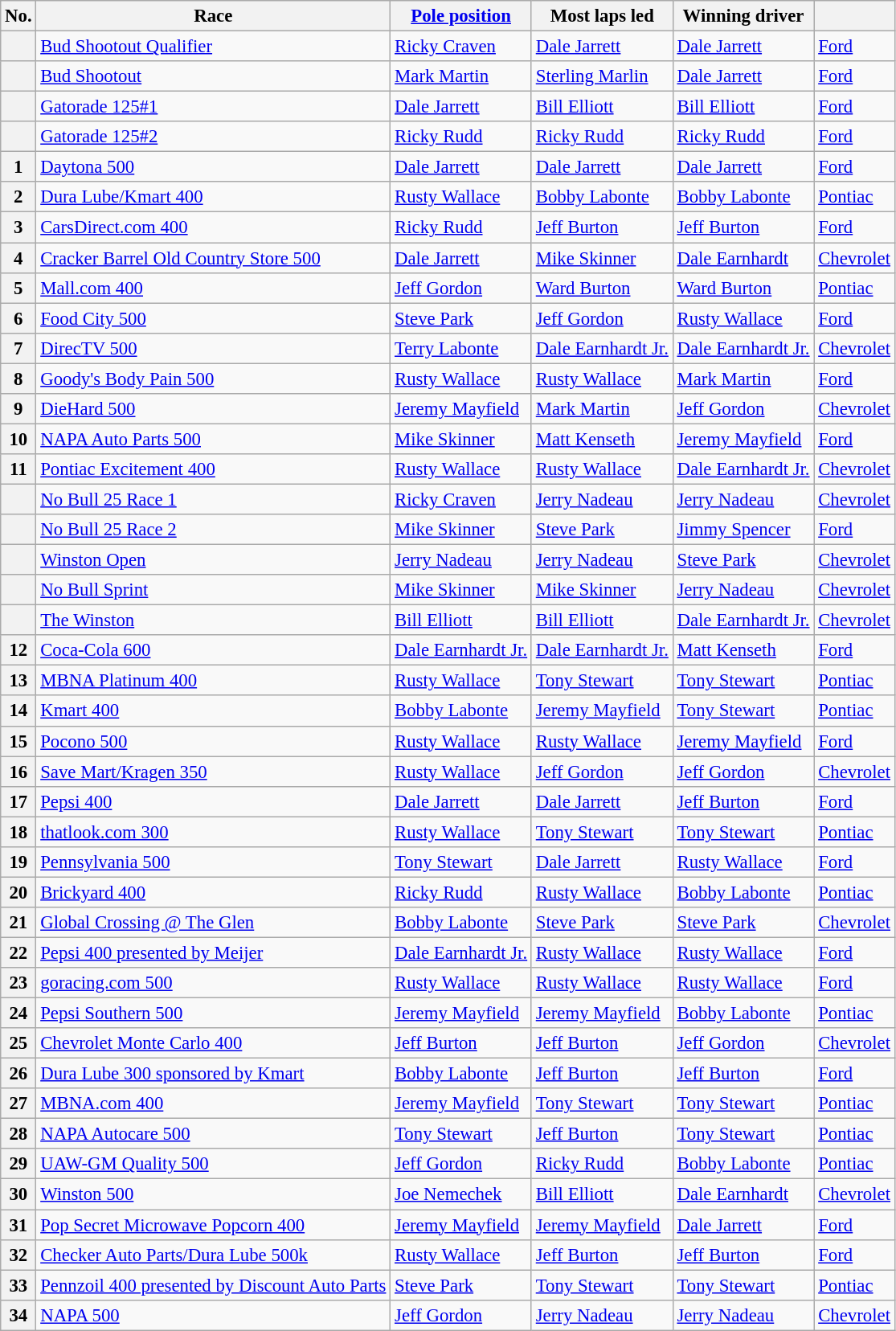<table class="wikitable" style="font-size:95%">
<tr>
<th>No.</th>
<th>Race</th>
<th><a href='#'>Pole position</a></th>
<th>Most laps led</th>
<th>Winning driver</th>
<th></th>
</tr>
<tr>
<th></th>
<td><a href='#'>Bud Shootout Qualifier</a></td>
<td><a href='#'>Ricky Craven</a></td>
<td><a href='#'>Dale Jarrett</a></td>
<td><a href='#'>Dale Jarrett</a></td>
<td><a href='#'>Ford</a></td>
</tr>
<tr>
<th></th>
<td><a href='#'>Bud Shootout</a></td>
<td><a href='#'>Mark Martin</a></td>
<td><a href='#'>Sterling Marlin</a></td>
<td><a href='#'>Dale Jarrett</a></td>
<td><a href='#'>Ford</a></td>
</tr>
<tr>
<th></th>
<td><a href='#'>Gatorade 125#1</a></td>
<td><a href='#'>Dale Jarrett</a></td>
<td><a href='#'>Bill Elliott</a></td>
<td><a href='#'>Bill Elliott</a></td>
<td><a href='#'>Ford</a></td>
</tr>
<tr>
<th></th>
<td><a href='#'>Gatorade 125#2</a></td>
<td><a href='#'>Ricky Rudd</a></td>
<td><a href='#'>Ricky Rudd</a></td>
<td><a href='#'>Ricky Rudd</a></td>
<td><a href='#'>Ford</a></td>
</tr>
<tr>
<th>1</th>
<td><a href='#'>Daytona 500</a></td>
<td><a href='#'>Dale Jarrett</a></td>
<td><a href='#'>Dale Jarrett</a></td>
<td><a href='#'>Dale Jarrett</a></td>
<td><a href='#'>Ford</a></td>
</tr>
<tr>
<th>2</th>
<td><a href='#'>Dura Lube/Kmart 400</a></td>
<td><a href='#'>Rusty Wallace</a></td>
<td><a href='#'>Bobby Labonte</a></td>
<td><a href='#'>Bobby Labonte</a></td>
<td><a href='#'>Pontiac</a></td>
</tr>
<tr>
<th>3</th>
<td><a href='#'>CarsDirect.com 400</a></td>
<td><a href='#'>Ricky Rudd</a></td>
<td><a href='#'>Jeff Burton</a></td>
<td><a href='#'>Jeff Burton</a></td>
<td><a href='#'>Ford</a></td>
</tr>
<tr>
<th>4</th>
<td><a href='#'>Cracker Barrel Old Country Store 500</a></td>
<td><a href='#'>Dale Jarrett</a></td>
<td><a href='#'>Mike Skinner</a></td>
<td><a href='#'>Dale Earnhardt</a></td>
<td><a href='#'>Chevrolet</a></td>
</tr>
<tr>
<th>5</th>
<td><a href='#'>Mall.com 400</a></td>
<td><a href='#'>Jeff Gordon</a></td>
<td><a href='#'>Ward Burton</a></td>
<td><a href='#'>Ward Burton</a></td>
<td><a href='#'>Pontiac</a></td>
</tr>
<tr>
<th>6</th>
<td><a href='#'>Food City 500</a></td>
<td><a href='#'>Steve Park</a></td>
<td><a href='#'>Jeff Gordon</a></td>
<td><a href='#'>Rusty Wallace</a></td>
<td><a href='#'>Ford</a></td>
</tr>
<tr>
<th>7</th>
<td><a href='#'>DirecTV 500</a></td>
<td><a href='#'>Terry Labonte</a></td>
<td><a href='#'>Dale Earnhardt Jr.</a></td>
<td><a href='#'>Dale Earnhardt Jr.</a></td>
<td><a href='#'>Chevrolet</a></td>
</tr>
<tr>
<th>8</th>
<td><a href='#'>Goody's Body Pain 500</a></td>
<td><a href='#'>Rusty Wallace</a></td>
<td><a href='#'>Rusty Wallace</a></td>
<td><a href='#'>Mark Martin</a></td>
<td><a href='#'>Ford</a></td>
</tr>
<tr>
<th>9</th>
<td><a href='#'>DieHard 500</a></td>
<td><a href='#'>Jeremy Mayfield</a></td>
<td><a href='#'>Mark Martin</a></td>
<td><a href='#'>Jeff Gordon</a></td>
<td><a href='#'>Chevrolet</a></td>
</tr>
<tr>
<th>10</th>
<td><a href='#'>NAPA Auto Parts 500</a></td>
<td><a href='#'>Mike Skinner</a></td>
<td><a href='#'>Matt Kenseth</a></td>
<td><a href='#'>Jeremy Mayfield</a></td>
<td><a href='#'>Ford</a></td>
</tr>
<tr>
<th>11</th>
<td><a href='#'>Pontiac Excitement 400</a></td>
<td><a href='#'>Rusty Wallace</a></td>
<td><a href='#'>Rusty Wallace</a></td>
<td><a href='#'>Dale Earnhardt Jr.</a></td>
<td><a href='#'>Chevrolet</a></td>
</tr>
<tr>
<th></th>
<td><a href='#'>No Bull 25 Race 1</a></td>
<td><a href='#'>Ricky Craven</a></td>
<td><a href='#'>Jerry Nadeau</a></td>
<td><a href='#'>Jerry Nadeau</a></td>
<td><a href='#'>Chevrolet</a></td>
</tr>
<tr>
<th></th>
<td><a href='#'>No Bull 25 Race 2</a></td>
<td><a href='#'>Mike Skinner</a></td>
<td><a href='#'>Steve Park</a></td>
<td><a href='#'>Jimmy Spencer</a></td>
<td><a href='#'>Ford</a></td>
</tr>
<tr>
<th></th>
<td><a href='#'>Winston Open</a></td>
<td><a href='#'>Jerry Nadeau</a></td>
<td><a href='#'>Jerry Nadeau</a></td>
<td><a href='#'>Steve Park</a></td>
<td><a href='#'>Chevrolet</a></td>
</tr>
<tr>
<th></th>
<td><a href='#'>No Bull Sprint</a></td>
<td><a href='#'>Mike Skinner</a></td>
<td><a href='#'>Mike Skinner</a></td>
<td><a href='#'>Jerry Nadeau</a></td>
<td><a href='#'>Chevrolet</a></td>
</tr>
<tr>
<th></th>
<td><a href='#'>The Winston</a></td>
<td><a href='#'>Bill Elliott</a></td>
<td><a href='#'>Bill Elliott</a></td>
<td><a href='#'>Dale Earnhardt Jr.</a></td>
<td><a href='#'>Chevrolet</a></td>
</tr>
<tr>
<th>12</th>
<td><a href='#'>Coca-Cola 600</a></td>
<td><a href='#'>Dale Earnhardt Jr.</a></td>
<td><a href='#'>Dale Earnhardt Jr.</a></td>
<td><a href='#'>Matt Kenseth</a></td>
<td><a href='#'>Ford</a></td>
</tr>
<tr>
<th>13</th>
<td><a href='#'>MBNA Platinum 400</a></td>
<td><a href='#'>Rusty Wallace</a></td>
<td><a href='#'>Tony Stewart</a></td>
<td><a href='#'>Tony Stewart</a></td>
<td><a href='#'>Pontiac</a></td>
</tr>
<tr>
<th>14</th>
<td><a href='#'>Kmart 400</a></td>
<td><a href='#'>Bobby Labonte</a></td>
<td><a href='#'>Jeremy Mayfield</a></td>
<td><a href='#'>Tony Stewart</a></td>
<td><a href='#'>Pontiac</a></td>
</tr>
<tr>
<th>15</th>
<td><a href='#'>Pocono 500</a></td>
<td><a href='#'>Rusty Wallace</a></td>
<td><a href='#'>Rusty Wallace</a></td>
<td><a href='#'>Jeremy Mayfield</a></td>
<td><a href='#'>Ford</a></td>
</tr>
<tr>
<th>16</th>
<td><a href='#'>Save Mart/Kragen 350</a></td>
<td><a href='#'>Rusty Wallace</a></td>
<td><a href='#'>Jeff Gordon</a></td>
<td><a href='#'>Jeff Gordon</a></td>
<td><a href='#'>Chevrolet</a></td>
</tr>
<tr>
<th>17</th>
<td><a href='#'>Pepsi 400</a></td>
<td><a href='#'>Dale Jarrett</a></td>
<td><a href='#'>Dale Jarrett</a></td>
<td><a href='#'>Jeff Burton</a></td>
<td><a href='#'>Ford</a></td>
</tr>
<tr>
<th>18</th>
<td><a href='#'>thatlook.com 300</a></td>
<td><a href='#'>Rusty Wallace</a></td>
<td><a href='#'>Tony Stewart</a></td>
<td><a href='#'>Tony Stewart</a></td>
<td><a href='#'>Pontiac</a></td>
</tr>
<tr>
<th>19</th>
<td><a href='#'>Pennsylvania 500</a></td>
<td><a href='#'>Tony Stewart</a></td>
<td><a href='#'>Dale Jarrett</a></td>
<td><a href='#'>Rusty Wallace</a></td>
<td><a href='#'>Ford</a></td>
</tr>
<tr>
<th>20</th>
<td><a href='#'>Brickyard 400</a></td>
<td><a href='#'>Ricky Rudd</a></td>
<td><a href='#'>Rusty Wallace</a></td>
<td><a href='#'>Bobby Labonte</a></td>
<td><a href='#'>Pontiac</a></td>
</tr>
<tr>
<th>21</th>
<td><a href='#'>Global Crossing @ The Glen</a></td>
<td><a href='#'>Bobby Labonte</a></td>
<td><a href='#'>Steve Park</a></td>
<td><a href='#'>Steve Park</a></td>
<td><a href='#'>Chevrolet</a></td>
</tr>
<tr>
<th>22</th>
<td><a href='#'>Pepsi 400 presented by Meijer</a></td>
<td><a href='#'>Dale Earnhardt Jr.</a></td>
<td><a href='#'>Rusty Wallace</a></td>
<td><a href='#'>Rusty Wallace</a></td>
<td><a href='#'>Ford</a></td>
</tr>
<tr>
<th>23</th>
<td><a href='#'>goracing.com 500</a></td>
<td><a href='#'>Rusty Wallace</a></td>
<td><a href='#'>Rusty Wallace</a></td>
<td><a href='#'>Rusty Wallace</a></td>
<td><a href='#'>Ford</a></td>
</tr>
<tr>
<th>24</th>
<td><a href='#'>Pepsi Southern 500</a></td>
<td><a href='#'>Jeremy Mayfield</a></td>
<td><a href='#'>Jeremy Mayfield</a></td>
<td><a href='#'>Bobby Labonte</a></td>
<td><a href='#'>Pontiac</a></td>
</tr>
<tr>
<th>25</th>
<td><a href='#'>Chevrolet Monte Carlo 400</a></td>
<td><a href='#'>Jeff Burton</a></td>
<td><a href='#'>Jeff Burton</a></td>
<td><a href='#'>Jeff Gordon</a></td>
<td><a href='#'>Chevrolet</a></td>
</tr>
<tr>
<th>26</th>
<td><a href='#'>Dura Lube 300 sponsored by Kmart</a></td>
<td><a href='#'>Bobby Labonte</a></td>
<td><a href='#'>Jeff Burton</a></td>
<td><a href='#'>Jeff Burton</a></td>
<td><a href='#'>Ford</a></td>
</tr>
<tr>
<th>27</th>
<td><a href='#'>MBNA.com 400</a></td>
<td><a href='#'>Jeremy Mayfield</a></td>
<td><a href='#'>Tony Stewart</a></td>
<td><a href='#'>Tony Stewart</a></td>
<td><a href='#'>Pontiac</a></td>
</tr>
<tr>
<th>28</th>
<td><a href='#'>NAPA Autocare 500</a></td>
<td><a href='#'>Tony Stewart</a></td>
<td><a href='#'>Jeff Burton</a></td>
<td><a href='#'>Tony Stewart</a></td>
<td><a href='#'>Pontiac</a></td>
</tr>
<tr>
<th>29</th>
<td><a href='#'>UAW-GM Quality 500</a></td>
<td><a href='#'>Jeff Gordon</a></td>
<td><a href='#'>Ricky Rudd</a></td>
<td><a href='#'>Bobby Labonte</a></td>
<td><a href='#'>Pontiac</a></td>
</tr>
<tr>
<th>30</th>
<td><a href='#'>Winston 500</a></td>
<td><a href='#'>Joe Nemechek</a></td>
<td><a href='#'>Bill Elliott</a></td>
<td><a href='#'>Dale Earnhardt</a></td>
<td><a href='#'>Chevrolet</a></td>
</tr>
<tr>
<th>31</th>
<td><a href='#'>Pop Secret Microwave Popcorn 400</a></td>
<td><a href='#'>Jeremy Mayfield</a></td>
<td><a href='#'>Jeremy Mayfield</a></td>
<td><a href='#'>Dale Jarrett</a></td>
<td><a href='#'>Ford</a></td>
</tr>
<tr>
<th>32</th>
<td><a href='#'>Checker Auto Parts/Dura Lube 500k</a></td>
<td><a href='#'>Rusty Wallace</a></td>
<td><a href='#'>Jeff Burton</a></td>
<td><a href='#'>Jeff Burton</a></td>
<td><a href='#'>Ford</a></td>
</tr>
<tr>
<th>33</th>
<td><a href='#'>Pennzoil 400 presented by Discount Auto Parts</a></td>
<td><a href='#'>Steve Park</a></td>
<td><a href='#'>Tony Stewart</a></td>
<td><a href='#'>Tony Stewart</a></td>
<td><a href='#'>Pontiac</a></td>
</tr>
<tr>
<th>34</th>
<td><a href='#'>NAPA 500</a></td>
<td><a href='#'>Jeff Gordon</a></td>
<td><a href='#'>Jerry Nadeau</a></td>
<td><a href='#'>Jerry Nadeau</a></td>
<td><a href='#'>Chevrolet</a></td>
</tr>
</table>
